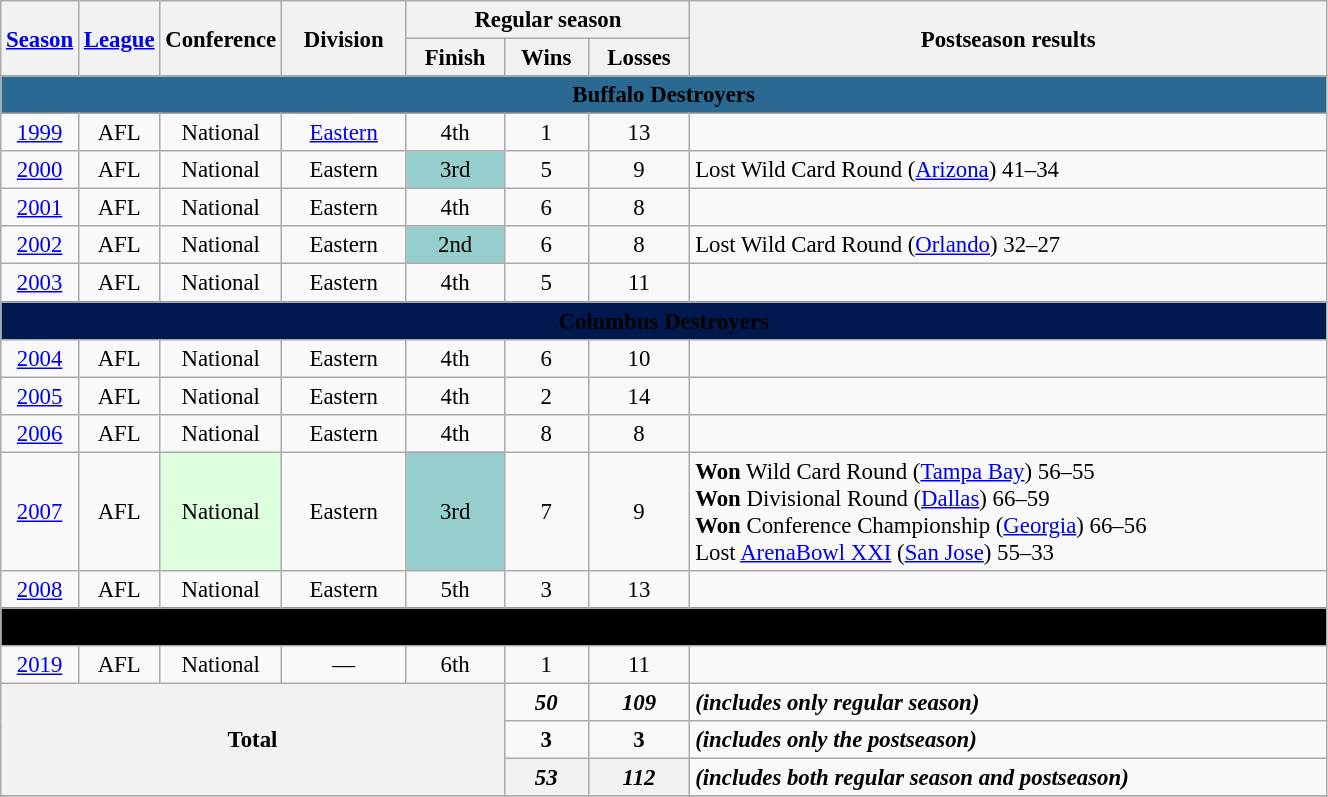<table class="wikitable" style="font-size: 95%; width:70%;">
<tr>
<th rowspan="2" style="width:5%;"><a href='#'>Season</a></th>
<th rowspan="2" style="width:5%;"><a href='#'>League</a></th>
<th rowspan="2" style="width:5%;">Conference</th>
<th rowspan="2">Division</th>
<th colspan="3">Regular season</th>
<th rowspan="2">Postseason results</th>
</tr>
<tr>
<th>Finish</th>
<th>Wins</th>
<th>Losses</th>
</tr>
<tr>
<td align="center" Colspan="8" style="background: #296992"><strong><span>Buffalo Destroyers</span></strong></td>
</tr>
<tr>
<td align="center"><a href='#'>1999</a></td>
<td align="center">AFL</td>
<td align="center">National</td>
<td align="center"><a href='#'>Eastern</a></td>
<td align="center">4th</td>
<td align="center">1</td>
<td align="center">13</td>
<td></td>
</tr>
<tr>
<td align="center"><a href='#'>2000</a></td>
<td align="center">AFL</td>
<td align="center">National</td>
<td align="center">Eastern</td>
<td align="center" bgcolor="#96CDCD">3rd</td>
<td align="center">5</td>
<td align="center">9</td>
<td>Lost Wild Card Round (<a href='#'>Arizona</a>) 41–34</td>
</tr>
<tr>
<td align="center"><a href='#'>2001</a></td>
<td align="center">AFL</td>
<td align="center">National</td>
<td align="center">Eastern</td>
<td align="center">4th</td>
<td align="center">6</td>
<td align="center">8</td>
<td></td>
</tr>
<tr>
<td align="center"><a href='#'>2002</a></td>
<td align="center">AFL</td>
<td align="center">National</td>
<td align="center">Eastern</td>
<td align="center" bgcolor="#96CDCD">2nd</td>
<td align="center">6</td>
<td align="center">8</td>
<td>Lost Wild Card Round (<a href='#'>Orlando</a>) 32–27</td>
</tr>
<tr>
<td align="center"><a href='#'>2003</a></td>
<td align="center">AFL</td>
<td align="center">National</td>
<td align="center">Eastern</td>
<td align="center">4th</td>
<td align="center">5</td>
<td align="center">11</td>
<td></td>
</tr>
<tr>
<td align="center" Colspan="8" style="background: #00194F"><strong><span>Columbus Destroyers</span></strong></td>
</tr>
<tr>
<td align="center"><a href='#'>2004</a></td>
<td align="center">AFL</td>
<td align="center">National</td>
<td align="center">Eastern</td>
<td align="center">4th</td>
<td align="center">6</td>
<td align="center">10</td>
<td></td>
</tr>
<tr>
<td align="center"><a href='#'>2005</a></td>
<td align="center">AFL</td>
<td align="center">National</td>
<td align="center">Eastern</td>
<td align="center">4th</td>
<td align="center">2</td>
<td align="center">14</td>
<td></td>
</tr>
<tr>
<td align="center"><a href='#'>2006</a></td>
<td align="center">AFL</td>
<td align="center">National</td>
<td align="center">Eastern</td>
<td align="center">4th</td>
<td align="center">8</td>
<td align="center">8</td>
<td></td>
</tr>
<tr>
<td align="center"><a href='#'>2007</a></td>
<td align="center">AFL</td>
<td align="center" bgcolor="#DDFFDD">National</td>
<td align="center">Eastern</td>
<td align="center" bgcolor="#96CDCD">3rd</td>
<td align="center">7</td>
<td align="center">9</td>
<td><strong>Won</strong> Wild Card Round (<a href='#'>Tampa Bay</a>) 56–55 <br> <strong>Won</strong> Divisional Round (<a href='#'>Dallas</a>) 66–59 <br> <strong>Won</strong> Conference Championship (<a href='#'>Georgia</a>) 66–56 <br> Lost <a href='#'>ArenaBowl XXI</a> (<a href='#'>San Jose</a>) 55–33</td>
</tr>
<tr>
<td align="center"><a href='#'>2008</a></td>
<td align="center">AFL</td>
<td align="center">National</td>
<td align="center">Eastern</td>
<td align="center">5th</td>
<td align="center">3</td>
<td align="center">13</td>
<td></td>
</tr>
<tr>
<td align="center" Colspan="8" style="background: #000000"><strong><span>Columbus Destroyers</span></strong></td>
</tr>
<tr>
<td align="center"><a href='#'>2019</a></td>
<td align="center">AFL</td>
<td align="center">National</td>
<td align="center">—</td>
<td align="center">6th</td>
<td align="center">1</td>
<td align="center">11</td>
<td></td>
</tr>
<tr>
<th align="center" rowSpan="3" colSpan="5">Total</th>
<td align="center"><strong><em>50</em></strong></td>
<td align="center"><strong><em>109</em></strong></td>
<td colSpan="2"><strong><em>(includes only regular season)</em></strong></td>
</tr>
<tr>
<td align="center"><strong>3</strong></td>
<td align="center"><strong>3</strong></td>
<td colSpan="2"><strong><em>(includes only the postseason)</em></strong></td>
</tr>
<tr>
<th align="center"><em>53</em></th>
<th align="center"><em>112</em></th>
<td colSpan="2"><strong><em>(includes both regular season and postseason)</em></strong></td>
</tr>
<tr>
</tr>
</table>
